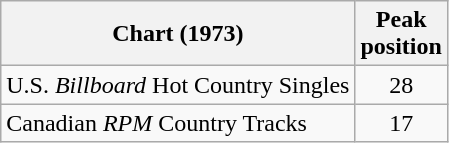<table class="wikitable sortable">
<tr>
<th align="left">Chart (1973)</th>
<th align="center">Peak<br>position</th>
</tr>
<tr>
<td align="left">U.S. <em>Billboard</em> Hot Country Singles</td>
<td align="center">28</td>
</tr>
<tr>
<td align="left">Canadian <em>RPM</em> Country Tracks</td>
<td align="center">17</td>
</tr>
</table>
